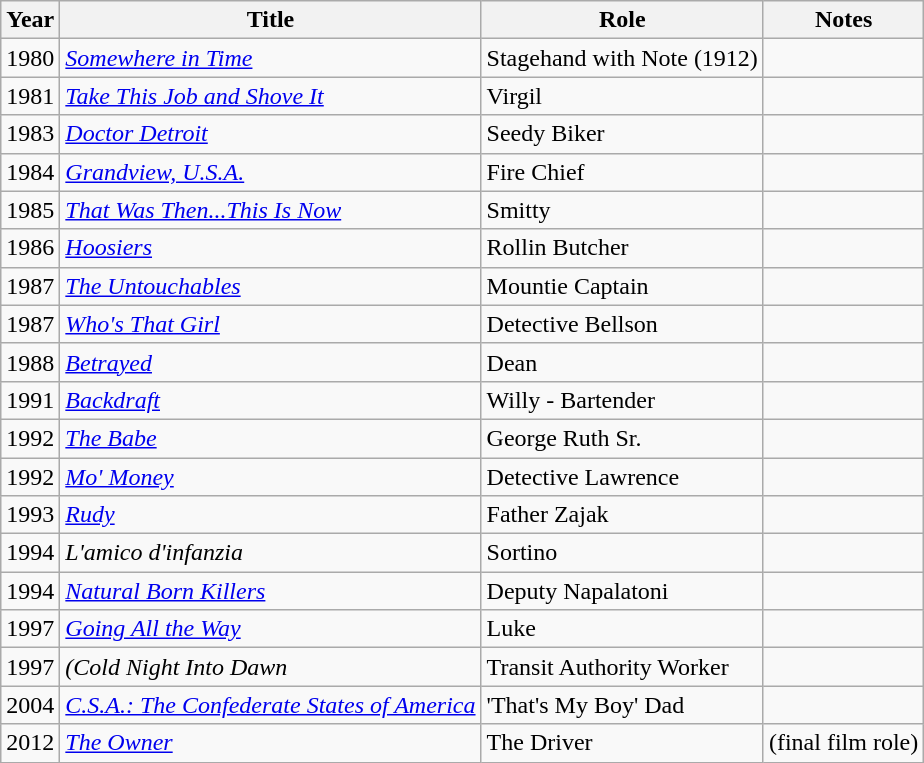<table class="wikitable">
<tr>
<th>Year</th>
<th>Title</th>
<th>Role</th>
<th>Notes</th>
</tr>
<tr>
<td>1980</td>
<td><em><a href='#'>Somewhere in Time</a></em></td>
<td>Stagehand with Note (1912)</td>
<td></td>
</tr>
<tr>
<td>1981</td>
<td><em><a href='#'>Take This Job and Shove It</a></em></td>
<td>Virgil</td>
<td></td>
</tr>
<tr>
<td>1983</td>
<td><em><a href='#'>Doctor Detroit</a></em></td>
<td>Seedy Biker</td>
<td></td>
</tr>
<tr>
<td>1984</td>
<td><em><a href='#'>Grandview, U.S.A.</a></em></td>
<td>Fire Chief</td>
<td></td>
</tr>
<tr>
<td>1985</td>
<td><em><a href='#'>That Was Then...This Is Now</a></em></td>
<td>Smitty</td>
<td></td>
</tr>
<tr>
<td>1986</td>
<td><em><a href='#'>Hoosiers</a></em></td>
<td>Rollin Butcher</td>
<td></td>
</tr>
<tr>
<td>1987</td>
<td><em><a href='#'>The Untouchables</a></em></td>
<td>Mountie Captain</td>
<td></td>
</tr>
<tr>
<td>1987</td>
<td><em><a href='#'>Who's That Girl</a></em></td>
<td>Detective Bellson</td>
<td></td>
</tr>
<tr>
<td>1988</td>
<td><em><a href='#'>Betrayed</a></em></td>
<td>Dean</td>
<td></td>
</tr>
<tr>
<td>1991</td>
<td><em><a href='#'>Backdraft</a></em></td>
<td>Willy - Bartender</td>
<td></td>
</tr>
<tr>
<td>1992</td>
<td><em><a href='#'>The Babe</a></em></td>
<td>George Ruth Sr.</td>
<td></td>
</tr>
<tr>
<td>1992</td>
<td><em><a href='#'>Mo' Money</a></em></td>
<td>Detective Lawrence</td>
<td></td>
</tr>
<tr>
<td>1993</td>
<td><em><a href='#'>Rudy</a></em></td>
<td>Father Zajak</td>
<td></td>
</tr>
<tr>
<td>1994</td>
<td><em>L'amico d'infanzia</em></td>
<td>Sortino</td>
<td></td>
</tr>
<tr>
<td>1994</td>
<td><em><a href='#'>Natural Born Killers</a></em></td>
<td>Deputy Napalatoni</td>
<td></td>
</tr>
<tr>
<td>1997</td>
<td><em><a href='#'>Going All the Way</a></em></td>
<td>Luke</td>
<td></td>
</tr>
<tr>
<td>1997</td>
<td><em>(Cold Night Into Dawn</em></td>
<td>Transit Authority Worker</td>
<td></td>
</tr>
<tr>
<td>2004</td>
<td><em><a href='#'>C.S.A.: The Confederate States of America</a></em></td>
<td>'That's My Boy' Dad</td>
<td></td>
</tr>
<tr>
<td>2012</td>
<td><em><a href='#'>The Owner</a></em></td>
<td>The Driver</td>
<td>(final film role)</td>
</tr>
</table>
